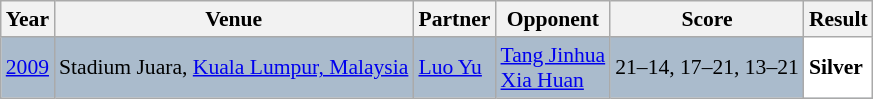<table class="sortable wikitable" style="font-size: 90%;">
<tr>
<th>Year</th>
<th>Venue</th>
<th>Partner</th>
<th>Opponent</th>
<th>Score</th>
<th>Result</th>
</tr>
<tr style="background:#AABBCC">
<td align="center"><a href='#'>2009</a></td>
<td align="left">Stadium Juara, <a href='#'>Kuala Lumpur, Malaysia</a></td>
<td align="left"> <a href='#'>Luo Yu</a></td>
<td align="left"> <a href='#'>Tang Jinhua</a> <br>  <a href='#'>Xia Huan</a></td>
<td align="left">21–14, 17–21, 13–21</td>
<td style="text-align:left; background:white"> <strong>Silver</strong></td>
</tr>
</table>
